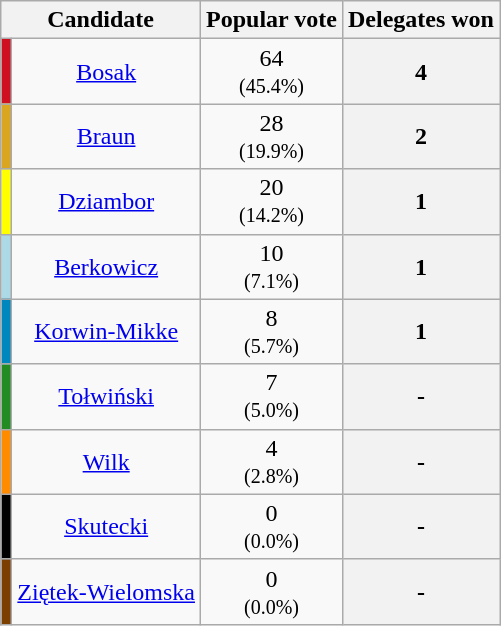<table class="wikitable sortable" style="text-align:center;">
<tr>
<th colspan=2>Candidate</th>
<th>Popular vote</th>
<th>Delegates won</th>
</tr>
<tr>
<td style="background:#CF1020;"></td>
<td><a href='#'>Bosak</a></td>
<td>64<br><small>(45.4%)</small></td>
<th scope="row" data-sort-value="4">4</th>
</tr>
<tr>
<td style="background:#DAA520;"></td>
<td><a href='#'>Braun</a></td>
<td>28<br><small>(19.9%)</small></td>
<th scope="row" data-sort-value="2">2</th>
</tr>
<tr>
<td style="background:#FFFF00;"></td>
<td><a href='#'>Dziambor</a></td>
<td>20<br><small>(14.2%)</small></td>
<th scope="row" data-sort-value="1">1</th>
</tr>
<tr>
<td style="background:#ADD8E6;"></td>
<td><a href='#'>Berkowicz</a></td>
<td>10<br><small>(7.1%)</small></td>
<th scope="row" data-sort-value="1">1</th>
</tr>
<tr>
<td style="background:#0087BD;"></td>
<td><a href='#'>Korwin-Mikke</a></td>
<td>8<br><small>(5.7%)</small></td>
<th scope="row" data-sort-value="1">1</th>
</tr>
<tr>
<td style="background:#228B22;"></td>
<td><a href='#'>Tołwiński</a></td>
<td>7<br><small>(5.0%)</small></td>
<th scope="row" data-sort-value="-">-</th>
</tr>
<tr>
<td style="background:#FF8C00;"></td>
<td><a href='#'>Wilk</a></td>
<td>4<br><small>(2.8%)</small></td>
<th scope="row" data-sort-value="-">-</th>
</tr>
<tr>
<td style="background:#000000;"></td>
<td><a href='#'>Skutecki</a></td>
<td>0<br><small>(0.0%)</small></td>
<th scope="row" data-sort-value="-">-</th>
</tr>
<tr>
<td style="background:#7B3F00;"></td>
<td><a href='#'>Ziętek-Wielomska</a></td>
<td>0<br><small>(0.0%)</small></td>
<th scope="row" data-sort-value="-">-</th>
</tr>
</table>
